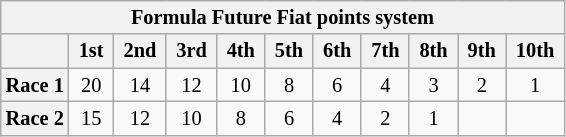<table class="wikitable" style="font-size:85%; text-align:center">
<tr>
<th colspan="11">Formula Future Fiat points system</th>
</tr>
<tr>
<th></th>
<th> 1st </th>
<th> 2nd </th>
<th> 3rd </th>
<th> 4th </th>
<th> 5th </th>
<th> 6th </th>
<th> 7th </th>
<th> 8th </th>
<th> 9th </th>
<th> 10th </th>
</tr>
<tr>
<th>Race 1</th>
<td>20</td>
<td>14</td>
<td>12</td>
<td>10</td>
<td>8</td>
<td>6</td>
<td>4</td>
<td>3</td>
<td>2</td>
<td>1</td>
</tr>
<tr>
<th>Race 2</th>
<td>15</td>
<td>12</td>
<td>10</td>
<td>8</td>
<td>6</td>
<td>4</td>
<td>2</td>
<td>1</td>
<td></td>
<td></td>
</tr>
</table>
